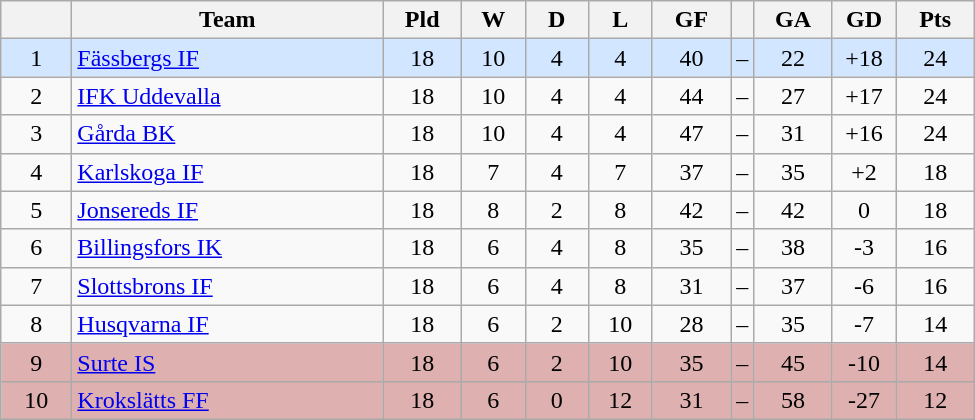<table class="wikitable" style="text-align: center;">
<tr>
<th style="width: 40px;"></th>
<th style="width: 200px;">Team</th>
<th style="width: 45px;">Pld</th>
<th style="width: 35px;">W</th>
<th style="width: 35px;">D</th>
<th style="width: 35px;">L</th>
<th style="width: 45px;">GF</th>
<th></th>
<th style="width: 45px;">GA</th>
<th style="width: 35px;">GD</th>
<th style="width: 45px;">Pts</th>
</tr>
<tr style="background: #d2e6ff">
<td>1</td>
<td style="text-align: left;"><a href='#'>Fässbergs IF</a></td>
<td>18</td>
<td>10</td>
<td>4</td>
<td>4</td>
<td>40</td>
<td>–</td>
<td>22</td>
<td>+18</td>
<td>24</td>
</tr>
<tr>
<td>2</td>
<td style="text-align: left;"><a href='#'>IFK Uddevalla</a></td>
<td>18</td>
<td>10</td>
<td>4</td>
<td>4</td>
<td>44</td>
<td>–</td>
<td>27</td>
<td>+17</td>
<td>24</td>
</tr>
<tr>
<td>3</td>
<td style="text-align: left;"><a href='#'>Gårda BK</a></td>
<td>18</td>
<td>10</td>
<td>4</td>
<td>4</td>
<td>47</td>
<td>–</td>
<td>31</td>
<td>+16</td>
<td>24</td>
</tr>
<tr>
<td>4</td>
<td style="text-align: left;"><a href='#'>Karlskoga IF</a></td>
<td>18</td>
<td>7</td>
<td>4</td>
<td>7</td>
<td>37</td>
<td>–</td>
<td>35</td>
<td>+2</td>
<td>18</td>
</tr>
<tr>
<td>5</td>
<td style="text-align: left;"><a href='#'>Jonsereds IF</a></td>
<td>18</td>
<td>8</td>
<td>2</td>
<td>8</td>
<td>42</td>
<td>–</td>
<td>42</td>
<td>0</td>
<td>18</td>
</tr>
<tr>
<td>6</td>
<td style="text-align: left;"><a href='#'>Billingsfors IK</a></td>
<td>18</td>
<td>6</td>
<td>4</td>
<td>8</td>
<td>35</td>
<td>–</td>
<td>38</td>
<td>-3</td>
<td>16</td>
</tr>
<tr>
<td>7</td>
<td style="text-align: left;"><a href='#'>Slottsbrons IF</a></td>
<td>18</td>
<td>6</td>
<td>4</td>
<td>8</td>
<td>31</td>
<td>–</td>
<td>37</td>
<td>-6</td>
<td>16</td>
</tr>
<tr>
<td>8</td>
<td style="text-align: left;"><a href='#'>Husqvarna IF</a></td>
<td>18</td>
<td>6</td>
<td>2</td>
<td>10</td>
<td>28</td>
<td>–</td>
<td>35</td>
<td>-7</td>
<td>14</td>
</tr>
<tr style="background: #deb0b0">
<td>9</td>
<td style="text-align: left;"><a href='#'>Surte IS</a></td>
<td>18</td>
<td>6</td>
<td>2</td>
<td>10</td>
<td>35</td>
<td>–</td>
<td>45</td>
<td>-10</td>
<td>14</td>
</tr>
<tr style="background: #deb0b0">
<td>10</td>
<td style="text-align: left;"><a href='#'>Krokslätts FF</a></td>
<td>18</td>
<td>6</td>
<td>0</td>
<td>12</td>
<td>31</td>
<td>–</td>
<td>58</td>
<td>-27</td>
<td>12</td>
</tr>
</table>
